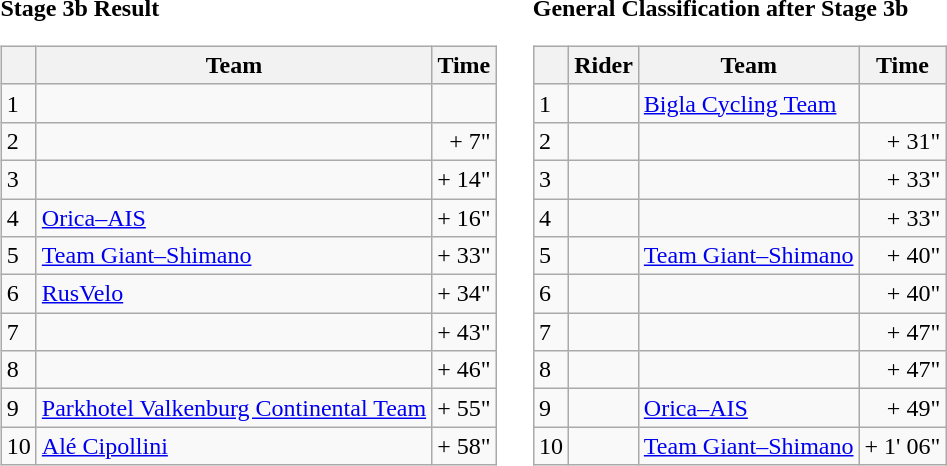<table>
<tr>
<td><strong>Stage 3b Result</strong><br><table class="wikitable">
<tr>
<th></th>
<th>Team</th>
<th>Time</th>
</tr>
<tr>
<td>1</td>
<td></td>
<td align="right"></td>
</tr>
<tr>
<td>2</td>
<td></td>
<td align="right">+ 7"</td>
</tr>
<tr>
<td>3</td>
<td></td>
<td align="right">+ 14"</td>
</tr>
<tr>
<td>4</td>
<td><a href='#'>Orica–AIS</a></td>
<td align="right">+ 16"</td>
</tr>
<tr>
<td>5</td>
<td><a href='#'>Team Giant–Shimano</a></td>
<td align="right">+ 33"</td>
</tr>
<tr>
<td>6</td>
<td><a href='#'>RusVelo</a></td>
<td align="right">+ 34"</td>
</tr>
<tr>
<td>7</td>
<td></td>
<td align="right">+ 43"</td>
</tr>
<tr>
<td>8</td>
<td></td>
<td align="right">+ 46"</td>
</tr>
<tr>
<td>9</td>
<td><a href='#'>Parkhotel Valkenburg Continental Team</a></td>
<td align="right">+ 55"</td>
</tr>
<tr>
<td>10</td>
<td><a href='#'>Alé Cipollini</a></td>
<td align="right">+ 58"</td>
</tr>
</table>
</td>
<td></td>
<td><strong>General Classification after Stage 3b</strong><br><table class="wikitable">
<tr>
<th></th>
<th>Rider</th>
<th>Team</th>
<th>Time</th>
</tr>
<tr>
<td>1</td>
<td> </td>
<td><a href='#'>Bigla Cycling Team</a></td>
<td align="right"></td>
</tr>
<tr>
<td>2</td>
<td></td>
<td></td>
<td align="right">+ 31"</td>
</tr>
<tr>
<td>3</td>
<td></td>
<td></td>
<td align="right">+ 33"</td>
</tr>
<tr>
<td>4</td>
<td></td>
<td></td>
<td align="right">+ 33"</td>
</tr>
<tr>
<td>5</td>
<td> </td>
<td><a href='#'>Team Giant–Shimano</a></td>
<td align="right">+ 40"</td>
</tr>
<tr>
<td>6</td>
<td></td>
<td></td>
<td align="right">+ 40"</td>
</tr>
<tr>
<td>7</td>
<td></td>
<td></td>
<td align="right">+ 47"</td>
</tr>
<tr>
<td>8</td>
<td></td>
<td></td>
<td align="right">+ 47"</td>
</tr>
<tr>
<td>9</td>
<td></td>
<td><a href='#'>Orica–AIS</a></td>
<td align="right">+ 49"</td>
</tr>
<tr>
<td>10</td>
<td></td>
<td><a href='#'>Team Giant–Shimano</a></td>
<td align="right">+ 1' 06"</td>
</tr>
</table>
</td>
</tr>
</table>
